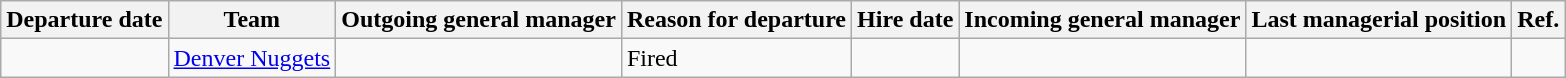<table class="wikitable sortable">
<tr>
<th>Departure date</th>
<th>Team</th>
<th>Outgoing general manager</th>
<th>Reason for departure</th>
<th>Hire date</th>
<th>Incoming general manager</th>
<th class="unsortable">Last managerial position</th>
<th class="unsortable">Ref.</th>
</tr>
<tr>
<td align=center></td>
<td><a href='#'>Denver Nuggets</a></td>
<td></td>
<td>Fired</td>
<td></td>
<td></td>
<td></td>
<td></td>
</tr>
</table>
